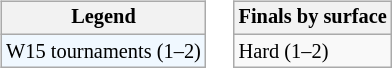<table>
<tr valign=top>
<td><br><table class=wikitable style="font-size:85%">
<tr>
<th>Legend</th>
</tr>
<tr style="background:#f0f8ff;">
<td>W15 tournaments (1–2)</td>
</tr>
</table>
</td>
<td><br><table class=wikitable style="font-size:85%">
<tr>
<th>Finals by surface</th>
</tr>
<tr>
<td>Hard (1–2)</td>
</tr>
</table>
</td>
</tr>
</table>
